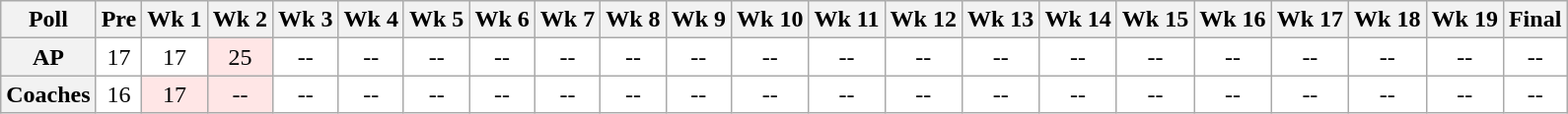<table class="wikitable" style="white-space:nowrap;">
<tr>
<th>Poll</th>
<th>Pre</th>
<th>Wk 1</th>
<th>Wk 2</th>
<th>Wk 3</th>
<th>Wk 4</th>
<th>Wk 5</th>
<th>Wk 6</th>
<th>Wk 7</th>
<th>Wk 8</th>
<th>Wk 9</th>
<th>Wk 10</th>
<th>Wk 11</th>
<th>Wk 12</th>
<th>Wk 13</th>
<th>Wk 14</th>
<th>Wk 15</th>
<th>Wk 16</th>
<th>Wk 17</th>
<th>Wk 18</th>
<th>Wk 19</th>
<th>Final</th>
</tr>
<tr style="text-align:center;">
<th>AP</th>
<td style="background:#FFF;">17</td>
<td style="background:#FFF;">17</td>
<td style="background:#FFE6E6;">25</td>
<td style="background:#FFF;">--</td>
<td style="background:#FFF;">--</td>
<td style="background:#FFF;">--</td>
<td style="background:#FFF;">--</td>
<td style="background:#FFF;">--</td>
<td style="background:#FFF;">--</td>
<td style="background:#FFF;">--</td>
<td style="background:#FFF;">--</td>
<td style="background:#FFF;">--</td>
<td style="background:#FFF;">--</td>
<td style="background:#FFF;">--</td>
<td style="background:#FFF;">--</td>
<td style="background:#FFF;">--</td>
<td style="background:#FFF;">--</td>
<td style="background:#FFF;">--</td>
<td style="background:#FFF;">--</td>
<td style="background:#FFF;">--</td>
<td style="background:#FFF;">--</td>
</tr>
<tr style="text-align:center;">
<th>Coaches</th>
<td style="background:#FFF;">16</td>
<td style="background:#FFE6E6;">17</td>
<td style="background:#FFE6E6;">--</td>
<td style="background:#FFF;">--</td>
<td style="background:#FFF;">--</td>
<td style="background:#FFF;">--</td>
<td style="background:#FFF;">--</td>
<td style="background:#FFF;">--</td>
<td style="background:#FFF;">--</td>
<td style="background:#FFF;">--</td>
<td style="background:#FFF;">--</td>
<td style="background:#FFF;">--</td>
<td style="background:#FFF;">--</td>
<td style="background:#FFF;">--</td>
<td style="background:#FFF;">--</td>
<td style="background:#FFF;">--</td>
<td style="background:#FFF;">--</td>
<td style="background:#FFF;">--</td>
<td style="background:#FFF;">--</td>
<td style="background:#FFF;">--</td>
<td style="background:#FFF;">--</td>
</tr>
</table>
